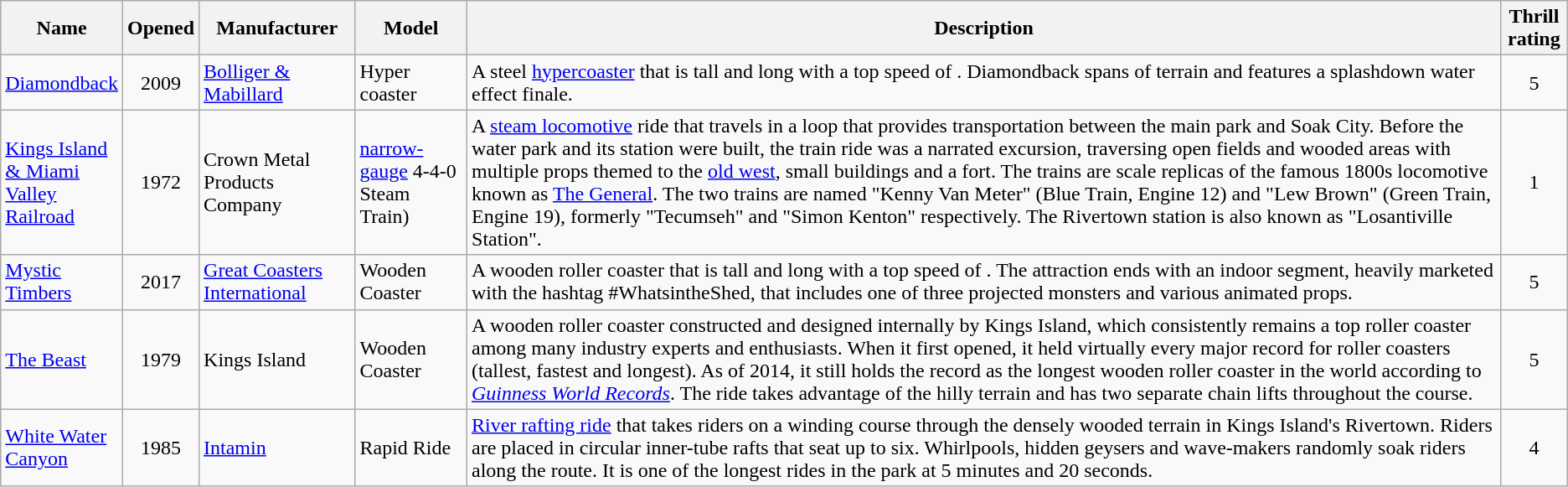<table class="wikitable sortable">
<tr>
<th width=75px>Name</th>
<th>Opened</th>
<th>Manufacturer</th>
<th>Model</th>
<th>Description</th>
<th style=max-width:4em>Thrill rating</th>
</tr>
<tr>
<td><a href='#'>Diamondback</a></td>
<td align=center>2009</td>
<td><a href='#'>Bolliger & Mabillard</a></td>
<td>Hyper coaster</td>
<td>A steel <a href='#'>hypercoaster</a> that is  tall and  long with a top speed of . Diamondback spans  of terrain and features a splashdown water effect finale.</td>
<td align=center>5</td>
</tr>
<tr>
<td><a href='#'>Kings Island & Miami Valley Railroad</a></td>
<td align=center>1972</td>
<td>Crown Metal Products Company</td>
<td> <a href='#'>narrow-gauge</a> 4-4-0 Steam Train)</td>
<td>A <a href='#'>steam locomotive</a> ride that travels in a  loop that provides transportation between the main park and Soak City. Before the water park and its station were built, the train ride was a narrated excursion, traversing open fields and wooded areas with multiple props themed to the <a href='#'>old west</a>, small buildings and a fort. The trains are scale replicas of the famous 1800s locomotive known as <a href='#'>The General</a>. The two trains are named "Kenny Van Meter" (Blue Train, Engine 12) and "Lew Brown" (Green Train, Engine 19), formerly "Tecumseh" and "Simon Kenton" respectively. The Rivertown station is also known as "Losantiville Station".</td>
<td align=center>1</td>
</tr>
<tr>
<td><a href='#'>Mystic Timbers</a></td>
<td align=center>2017</td>
<td><a href='#'>Great Coasters International</a></td>
<td>Wooden Coaster</td>
<td>A wooden  roller coaster that is  tall and  long with a top speed of . The attraction ends with an indoor segment, heavily marketed with the hashtag #WhatsintheShed, that includes one of three projected monsters and various animated props.</td>
<td align=center>5</td>
</tr>
<tr>
<td><a href='#'>The Beast</a></td>
<td align=center>1979</td>
<td>Kings Island</td>
<td>Wooden Coaster</td>
<td>A wooden roller coaster constructed and designed internally by Kings Island, which consistently remains a top roller coaster among many industry experts and enthusiasts. When it first opened, it held virtually every major record for roller coasters (tallest, fastest and longest). As of 2014, it still holds the record as the longest wooden roller coaster in the world according to <em><a href='#'>Guinness World Records</a></em>. The ride takes advantage of the hilly terrain and has two separate chain lifts throughout the course.</td>
<td align=center>5</td>
</tr>
<tr>
<td><a href='#'>White Water Canyon</a></td>
<td align=center>1985</td>
<td><a href='#'>Intamin</a></td>
<td>Rapid Ride</td>
<td><a href='#'>River rafting ride</a> that takes riders on a winding course through the densely wooded terrain in Kings Island's Rivertown. Riders are placed in circular inner-tube rafts that seat up to six. Whirlpools, hidden geysers and wave-makers randomly soak riders along the route. It is one of the longest rides in the park at 5 minutes and 20 seconds.</td>
<td align=center>4</td>
</tr>
</table>
